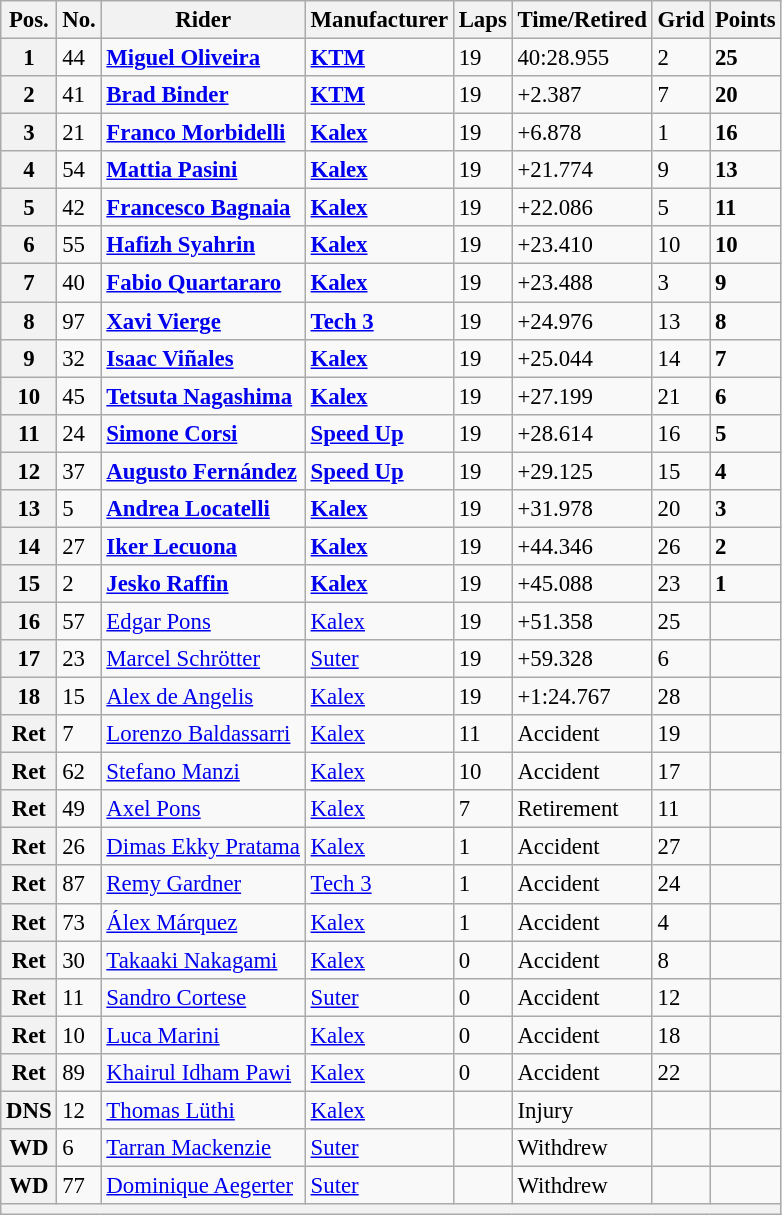<table class="wikitable" style="font-size: 95%;">
<tr>
<th>Pos.</th>
<th>No.</th>
<th>Rider</th>
<th>Manufacturer</th>
<th>Laps</th>
<th>Time/Retired</th>
<th>Grid</th>
<th>Points</th>
</tr>
<tr>
<th>1</th>
<td>44</td>
<td> <strong><a href='#'>Miguel Oliveira</a></strong></td>
<td><strong><a href='#'>KTM</a></strong></td>
<td>19</td>
<td>40:28.955</td>
<td>2</td>
<td><strong>25</strong></td>
</tr>
<tr>
<th>2</th>
<td>41</td>
<td> <strong><a href='#'>Brad Binder</a></strong></td>
<td><strong><a href='#'>KTM</a></strong></td>
<td>19</td>
<td>+2.387</td>
<td>7</td>
<td><strong>20</strong></td>
</tr>
<tr>
<th>3</th>
<td>21</td>
<td> <strong><a href='#'>Franco Morbidelli</a></strong></td>
<td><strong><a href='#'>Kalex</a></strong></td>
<td>19</td>
<td>+6.878</td>
<td>1</td>
<td><strong>16</strong></td>
</tr>
<tr>
<th>4</th>
<td>54</td>
<td> <strong><a href='#'>Mattia Pasini</a></strong></td>
<td><strong><a href='#'>Kalex</a></strong></td>
<td>19</td>
<td>+21.774</td>
<td>9</td>
<td><strong>13</strong></td>
</tr>
<tr>
<th>5</th>
<td>42</td>
<td> <strong><a href='#'>Francesco Bagnaia</a></strong></td>
<td><strong><a href='#'>Kalex</a></strong></td>
<td>19</td>
<td>+22.086</td>
<td>5</td>
<td><strong>11</strong></td>
</tr>
<tr>
<th>6</th>
<td>55</td>
<td> <strong><a href='#'>Hafizh Syahrin</a></strong></td>
<td><strong><a href='#'>Kalex</a></strong></td>
<td>19</td>
<td>+23.410</td>
<td>10</td>
<td><strong>10</strong></td>
</tr>
<tr>
<th>7</th>
<td>40</td>
<td> <strong><a href='#'>Fabio Quartararo</a></strong></td>
<td><strong><a href='#'>Kalex</a></strong></td>
<td>19</td>
<td>+23.488</td>
<td>3</td>
<td><strong>9</strong></td>
</tr>
<tr>
<th>8</th>
<td>97</td>
<td> <strong><a href='#'>Xavi Vierge</a></strong></td>
<td><strong><a href='#'>Tech 3</a></strong></td>
<td>19</td>
<td>+24.976</td>
<td>13</td>
<td><strong>8</strong></td>
</tr>
<tr>
<th>9</th>
<td>32</td>
<td> <strong><a href='#'>Isaac Viñales</a></strong></td>
<td><strong><a href='#'>Kalex</a></strong></td>
<td>19</td>
<td>+25.044</td>
<td>14</td>
<td><strong>7</strong></td>
</tr>
<tr>
<th>10</th>
<td>45</td>
<td> <strong><a href='#'>Tetsuta Nagashima</a></strong></td>
<td><strong><a href='#'>Kalex</a></strong></td>
<td>19</td>
<td>+27.199</td>
<td>21</td>
<td><strong>6</strong></td>
</tr>
<tr>
<th>11</th>
<td>24</td>
<td> <strong><a href='#'>Simone Corsi</a></strong></td>
<td><strong><a href='#'>Speed Up</a></strong></td>
<td>19</td>
<td>+28.614</td>
<td>16</td>
<td><strong>5</strong></td>
</tr>
<tr>
<th>12</th>
<td>37</td>
<td> <strong><a href='#'>Augusto Fernández</a></strong></td>
<td><strong><a href='#'>Speed Up</a></strong></td>
<td>19</td>
<td>+29.125</td>
<td>15</td>
<td><strong>4</strong></td>
</tr>
<tr>
<th>13</th>
<td>5</td>
<td> <strong><a href='#'>Andrea Locatelli</a></strong></td>
<td><strong><a href='#'>Kalex</a></strong></td>
<td>19</td>
<td>+31.978</td>
<td>20</td>
<td><strong>3</strong></td>
</tr>
<tr>
<th>14</th>
<td>27</td>
<td> <strong><a href='#'>Iker Lecuona</a></strong></td>
<td><strong><a href='#'>Kalex</a></strong></td>
<td>19</td>
<td>+44.346</td>
<td>26</td>
<td><strong>2</strong></td>
</tr>
<tr>
<th>15</th>
<td>2</td>
<td> <strong><a href='#'>Jesko Raffin</a></strong></td>
<td><strong><a href='#'>Kalex</a></strong></td>
<td>19</td>
<td>+45.088</td>
<td>23</td>
<td><strong>1</strong></td>
</tr>
<tr>
<th>16</th>
<td>57</td>
<td> <a href='#'>Edgar Pons</a></td>
<td><a href='#'>Kalex</a></td>
<td>19</td>
<td>+51.358</td>
<td>25</td>
<td></td>
</tr>
<tr>
<th>17</th>
<td>23</td>
<td> <a href='#'>Marcel Schrötter</a></td>
<td><a href='#'>Suter</a></td>
<td>19</td>
<td>+59.328</td>
<td>6</td>
<td></td>
</tr>
<tr>
<th>18</th>
<td>15</td>
<td> <a href='#'>Alex de Angelis</a></td>
<td><a href='#'>Kalex</a></td>
<td>19</td>
<td>+1:24.767</td>
<td>28</td>
<td></td>
</tr>
<tr>
<th>Ret</th>
<td>7</td>
<td> <a href='#'>Lorenzo Baldassarri</a></td>
<td><a href='#'>Kalex</a></td>
<td>11</td>
<td>Accident</td>
<td>19</td>
<td></td>
</tr>
<tr>
<th>Ret</th>
<td>62</td>
<td> <a href='#'>Stefano Manzi</a></td>
<td><a href='#'>Kalex</a></td>
<td>10</td>
<td>Accident</td>
<td>17</td>
<td></td>
</tr>
<tr>
<th>Ret</th>
<td>49</td>
<td> <a href='#'>Axel Pons</a></td>
<td><a href='#'>Kalex</a></td>
<td>7</td>
<td>Retirement</td>
<td>11</td>
<td></td>
</tr>
<tr>
<th>Ret</th>
<td>26</td>
<td> <a href='#'>Dimas Ekky Pratama</a></td>
<td><a href='#'>Kalex</a></td>
<td>1</td>
<td>Accident</td>
<td>27</td>
<td></td>
</tr>
<tr>
<th>Ret</th>
<td>87</td>
<td> <a href='#'>Remy Gardner</a></td>
<td><a href='#'>Tech 3</a></td>
<td>1</td>
<td>Accident</td>
<td>24</td>
<td></td>
</tr>
<tr>
<th>Ret</th>
<td>73</td>
<td> <a href='#'>Álex Márquez</a></td>
<td><a href='#'>Kalex</a></td>
<td>1</td>
<td>Accident</td>
<td>4</td>
<td></td>
</tr>
<tr>
<th>Ret</th>
<td>30</td>
<td> <a href='#'>Takaaki Nakagami</a></td>
<td><a href='#'>Kalex</a></td>
<td>0</td>
<td>Accident</td>
<td>8</td>
<td></td>
</tr>
<tr>
<th>Ret</th>
<td>11</td>
<td> <a href='#'>Sandro Cortese</a></td>
<td><a href='#'>Suter</a></td>
<td>0</td>
<td>Accident</td>
<td>12</td>
<td></td>
</tr>
<tr>
<th>Ret</th>
<td>10</td>
<td> <a href='#'>Luca Marini</a></td>
<td><a href='#'>Kalex</a></td>
<td>0</td>
<td>Accident</td>
<td>18</td>
<td></td>
</tr>
<tr>
<th>Ret</th>
<td>89</td>
<td> <a href='#'>Khairul Idham Pawi</a></td>
<td><a href='#'>Kalex</a></td>
<td>0</td>
<td>Accident</td>
<td>22</td>
<td></td>
</tr>
<tr>
<th>DNS</th>
<td>12</td>
<td> <a href='#'>Thomas Lüthi</a></td>
<td><a href='#'>Kalex</a></td>
<td></td>
<td>Injury</td>
<td></td>
<td></td>
</tr>
<tr>
<th>WD</th>
<td>6</td>
<td> <a href='#'>Tarran Mackenzie</a></td>
<td><a href='#'>Suter</a></td>
<td></td>
<td>Withdrew</td>
<td></td>
<td></td>
</tr>
<tr>
<th>WD</th>
<td>77</td>
<td> <a href='#'>Dominique Aegerter</a></td>
<td><a href='#'>Suter</a></td>
<td></td>
<td>Withdrew</td>
<td></td>
<td></td>
</tr>
<tr>
<th colspan=8></th>
</tr>
</table>
